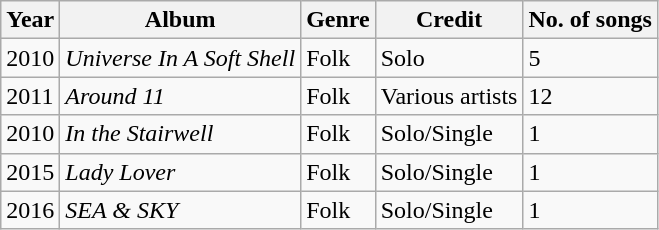<table class="wikitable sortable">
<tr>
<th>Year</th>
<th>Album</th>
<th>Genre</th>
<th>Credit</th>
<th>No. of songs</th>
</tr>
<tr>
<td>2010</td>
<td><em>Universe In A Soft Shell</em></td>
<td>Folk</td>
<td>Solo</td>
<td>5</td>
</tr>
<tr>
<td>2011</td>
<td><em>Around 11</em></td>
<td>Folk</td>
<td>Various artists</td>
<td>12</td>
</tr>
<tr>
<td>2010</td>
<td><em>In the Stairwell</em></td>
<td>Folk</td>
<td>Solo/Single</td>
<td>1</td>
</tr>
<tr>
<td>2015</td>
<td><em>Lady Lover</em></td>
<td>Folk</td>
<td>Solo/Single</td>
<td>1</td>
</tr>
<tr>
<td>2016</td>
<td><em>SEA & SKY</em></td>
<td>Folk</td>
<td>Solo/Single</td>
<td>1</td>
</tr>
</table>
